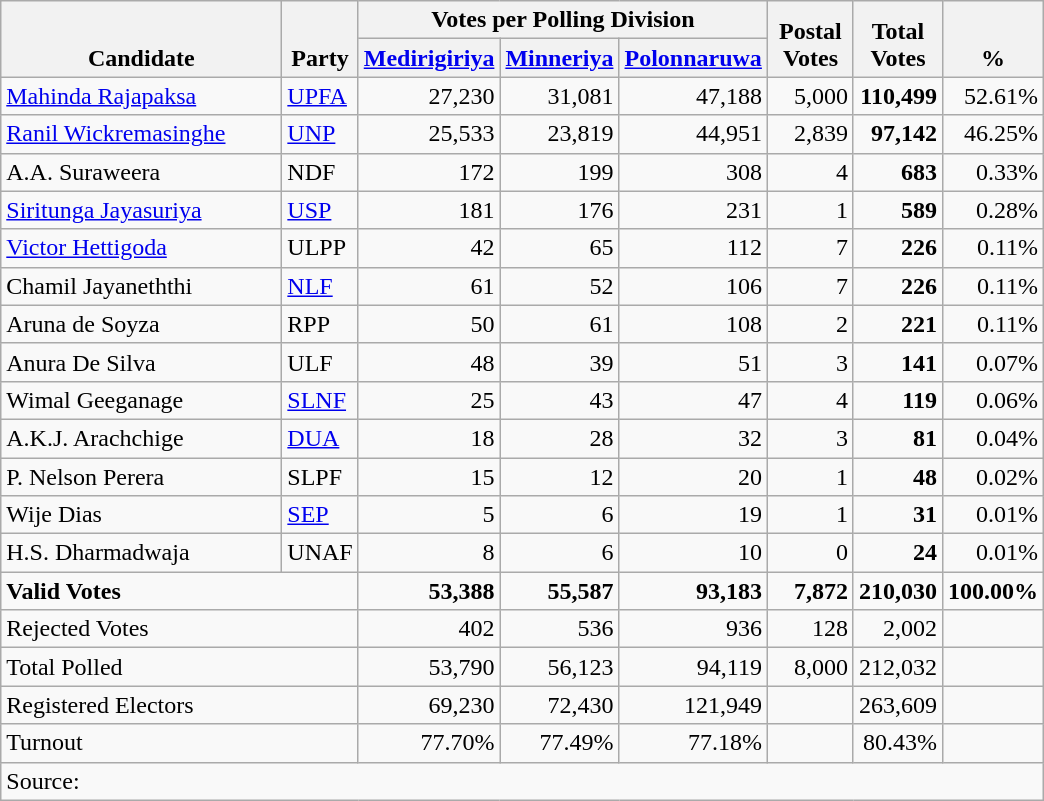<table class="wikitable" border="1" style="text-align:right;">
<tr>
<th align=left valign=bottom rowspan=2 width="180">Candidate</th>
<th align=left valign=bottom rowspan=2 width="40">Party</th>
<th colspan=3>Votes per Polling Division</th>
<th align=center valign=bottom rowspan=2 width="50">Postal<br>Votes</th>
<th align=center valign=bottom rowspan=2 width="50">Total Votes</th>
<th align=center valign=bottom rowspan=2 width="50">%</th>
</tr>
<tr>
<th align=center valign=bottom width="50"><a href='#'>Medirigiriya</a></th>
<th align=center valign=bottom width="50"><a href='#'>Minneriya</a></th>
<th align=center valign=bottom width="50"><a href='#'>Polonnaruwa</a></th>
</tr>
<tr>
<td align=left><a href='#'>Mahinda Rajapaksa</a></td>
<td align=left><a href='#'>UPFA</a></td>
<td>27,230</td>
<td>31,081</td>
<td>47,188</td>
<td>5,000</td>
<td><strong>110,499</strong></td>
<td>52.61%</td>
</tr>
<tr>
<td align=left><a href='#'>Ranil Wickremasinghe</a></td>
<td align=left><a href='#'>UNP</a></td>
<td>25,533</td>
<td>23,819</td>
<td>44,951</td>
<td>2,839</td>
<td><strong>97,142</strong></td>
<td>46.25%</td>
</tr>
<tr>
<td align=left>A.A. Suraweera</td>
<td align=left>NDF</td>
<td>172</td>
<td>199</td>
<td>308</td>
<td>4</td>
<td><strong>683</strong></td>
<td>0.33%</td>
</tr>
<tr>
<td align=left><a href='#'>Siritunga Jayasuriya</a></td>
<td align=left><a href='#'>USP</a></td>
<td>181</td>
<td>176</td>
<td>231</td>
<td>1</td>
<td><strong>589</strong></td>
<td>0.28%</td>
</tr>
<tr>
<td align=left><a href='#'>Victor Hettigoda</a></td>
<td align=left>ULPP</td>
<td>42</td>
<td>65</td>
<td>112</td>
<td>7</td>
<td><strong>226</strong></td>
<td>0.11%</td>
</tr>
<tr>
<td align=left>Chamil Jayaneththi</td>
<td align=left><a href='#'>NLF</a></td>
<td>61</td>
<td>52</td>
<td>106</td>
<td>7</td>
<td><strong>226</strong></td>
<td>0.11%</td>
</tr>
<tr>
<td align=left>Aruna de Soyza</td>
<td align=left>RPP</td>
<td>50</td>
<td>61</td>
<td>108</td>
<td>2</td>
<td><strong>221</strong></td>
<td>0.11%</td>
</tr>
<tr>
<td align=left>Anura De Silva</td>
<td align=left>ULF</td>
<td>48</td>
<td>39</td>
<td>51</td>
<td>3</td>
<td><strong>141</strong></td>
<td>0.07%</td>
</tr>
<tr>
<td align=left>Wimal Geeganage</td>
<td align=left><a href='#'>SLNF</a></td>
<td>25</td>
<td>43</td>
<td>47</td>
<td>4</td>
<td><strong>119</strong></td>
<td>0.06%</td>
</tr>
<tr>
<td align=left>A.K.J. Arachchige</td>
<td align=left><a href='#'>DUA</a></td>
<td>18</td>
<td>28</td>
<td>32</td>
<td>3</td>
<td><strong>81</strong></td>
<td>0.04%</td>
</tr>
<tr>
<td align=left>P. Nelson Perera</td>
<td align=left>SLPF</td>
<td>15</td>
<td>12</td>
<td>20</td>
<td>1</td>
<td><strong>48</strong></td>
<td>0.02%</td>
</tr>
<tr>
<td align=left>Wije Dias</td>
<td align=left><a href='#'>SEP</a></td>
<td>5</td>
<td>6</td>
<td>19</td>
<td>1</td>
<td><strong>31</strong></td>
<td>0.01%</td>
</tr>
<tr>
<td align=left>H.S. Dharmadwaja</td>
<td align=left>UNAF</td>
<td>8</td>
<td>6</td>
<td>10</td>
<td>0</td>
<td><strong>24</strong></td>
<td>0.01%</td>
</tr>
<tr>
<td align=left colspan=2><strong>Valid Votes</strong></td>
<td><strong>53,388</strong></td>
<td><strong>55,587</strong></td>
<td><strong>93,183</strong></td>
<td><strong>7,872</strong></td>
<td><strong>210,030</strong></td>
<td><strong>100.00%</strong></td>
</tr>
<tr>
<td align=left colspan=2>Rejected Votes</td>
<td>402</td>
<td>536</td>
<td>936</td>
<td>128</td>
<td>2,002</td>
<td></td>
</tr>
<tr>
<td align=left colspan=2>Total Polled</td>
<td>53,790</td>
<td>56,123</td>
<td>94,119</td>
<td>8,000</td>
<td>212,032</td>
<td></td>
</tr>
<tr>
<td align=left colspan=2>Registered Electors</td>
<td>69,230</td>
<td>72,430</td>
<td>121,949</td>
<td></td>
<td>263,609</td>
<td></td>
</tr>
<tr>
<td align=left colspan=2>Turnout</td>
<td>77.70%</td>
<td>77.49%</td>
<td>77.18%</td>
<td></td>
<td>80.43%</td>
<td></td>
</tr>
<tr>
<td align=left colspan=8>Source:</td>
</tr>
</table>
